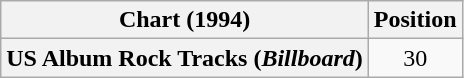<table class="wikitable plainrowheaders" style="text-align:center">
<tr>
<th>Chart (1994)</th>
<th>Position</th>
</tr>
<tr>
<th scope="row">US Album Rock Tracks (<em>Billboard</em>)</th>
<td>30</td>
</tr>
</table>
